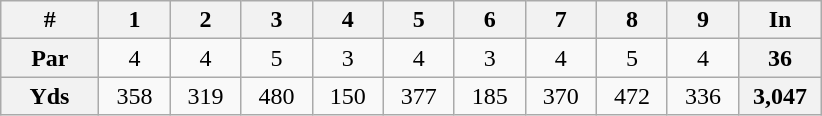<table class="wikitable" style="text-align: center;">
<tr>
<th>#</th>
<th>1</th>
<th>2</th>
<th>3</th>
<th>4</th>
<th>5</th>
<th>6</th>
<th>7</th>
<th>8</th>
<th>9</th>
<th>In</th>
</tr>
<tr>
<th>Par</th>
<td>    4    </td>
<td>    4    </td>
<td>    5    </td>
<td>    3    </td>
<td>    4    </td>
<td>    3    </td>
<td>    4    </td>
<td>    5    </td>
<td>    4    </td>
<th>    36    </th>
</tr>
<tr>
<th>    Yds    </th>
<td>358</td>
<td>319</td>
<td>480</td>
<td>150</td>
<td>377</td>
<td>185</td>
<td>370</td>
<td>472</td>
<td>336</td>
<th>3,047</th>
</tr>
</table>
